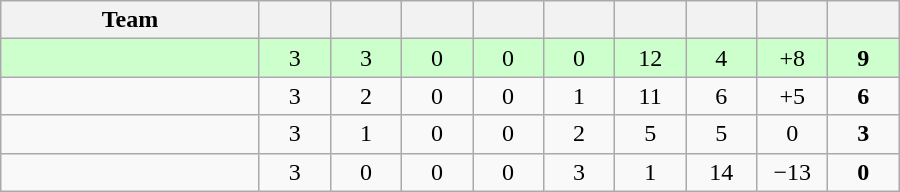<table class="wikitable" style="text-align:center;">
<tr>
<th width=165>Team</th>
<th width=40></th>
<th width=40></th>
<th width=40></th>
<th width=40></th>
<th width=40></th>
<th width=40></th>
<th width=40></th>
<th width=40></th>
<th width=40></th>
</tr>
<tr bgcolor=ccffcc>
<td style="text-align:left;"></td>
<td>3</td>
<td>3</td>
<td>0</td>
<td>0</td>
<td>0</td>
<td>12</td>
<td>4</td>
<td>+8</td>
<td><strong>9</strong></td>
</tr>
<tr>
<td style="text-align:left;"></td>
<td>3</td>
<td>2</td>
<td>0</td>
<td>0</td>
<td>1</td>
<td>11</td>
<td>6</td>
<td>+5</td>
<td><strong>6</strong></td>
</tr>
<tr>
<td style="text-align:left;"></td>
<td>3</td>
<td>1</td>
<td>0</td>
<td>0</td>
<td>2</td>
<td>5</td>
<td>5</td>
<td>0</td>
<td><strong>3</strong></td>
</tr>
<tr>
<td style="text-align:left;"></td>
<td>3</td>
<td>0</td>
<td>0</td>
<td>0</td>
<td>3</td>
<td>1</td>
<td>14</td>
<td>−13</td>
<td><strong>0</strong></td>
</tr>
</table>
